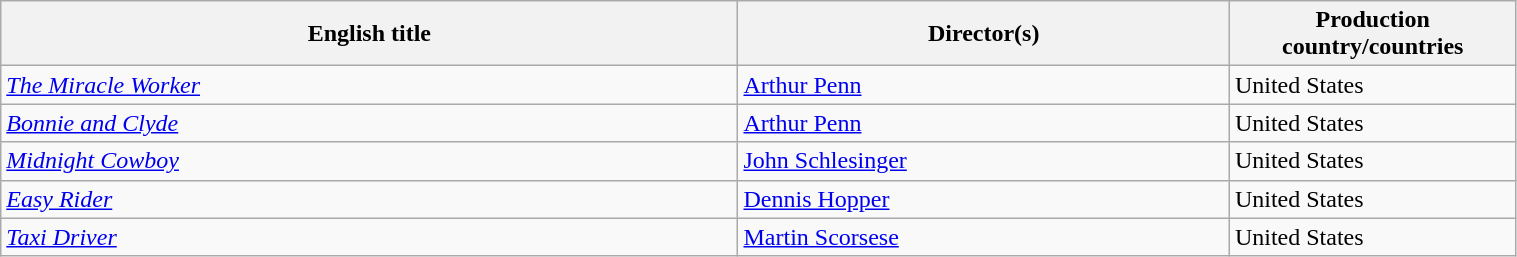<table class="sortable wikitable" width="80%" cellpadding="5">
<tr>
<th width="30%">English title</th>
<th width="20%">Director(s)</th>
<th width="10%">Production country/countries</th>
</tr>
<tr>
<td><em><a href='#'>The Miracle Worker</a></em></td>
<td><a href='#'>Arthur Penn</a></td>
<td>United States</td>
</tr>
<tr>
<td><em><a href='#'>Bonnie and Clyde</a></em></td>
<td><a href='#'>Arthur Penn</a></td>
<td>United States</td>
</tr>
<tr>
<td><em><a href='#'>Midnight Cowboy</a></em></td>
<td><a href='#'>John Schlesinger</a></td>
<td>United States</td>
</tr>
<tr>
<td><em><a href='#'>Easy Rider</a></em></td>
<td><a href='#'>Dennis Hopper</a></td>
<td>United States</td>
</tr>
<tr>
<td><em><a href='#'>Taxi Driver</a></em></td>
<td><a href='#'>Martin Scorsese</a></td>
<td>United States</td>
</tr>
</table>
